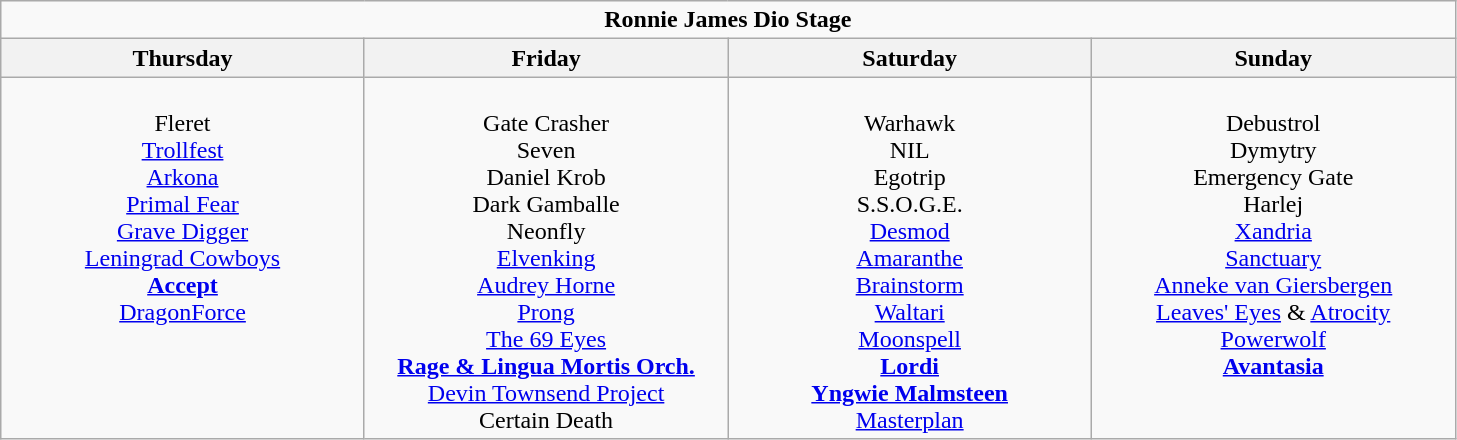<table class="wikitable">
<tr>
<td colspan="4" align="center"><strong>Ronnie James Dio Stage</strong></td>
</tr>
<tr>
<th>Thursday</th>
<th>Friday</th>
<th>Saturday</th>
<th>Sunday</th>
</tr>
<tr>
<td valign="top" align="center" width=235><br>Fleret<br>
<a href='#'>Trollfest</a><br>
<a href='#'>Arkona</a><br>
<a href='#'>Primal Fear</a><br>
<a href='#'>Grave Digger</a><br>
<a href='#'>Leningrad Cowboys</a><br>
<strong><a href='#'>Accept</a></strong><br>
<a href='#'>DragonForce</a><br></td>
<td valign="top" align="center" width=235><br>Gate Crasher <br>
Seven<br>
Daniel Krob<br>
Dark Gamballe <br>
Neonfly <br>
<a href='#'>Elvenking</a><br>
<a href='#'>Audrey Horne</a><br>
<a href='#'>Prong</a><br>
<a href='#'>The 69 Eyes</a><br>
<strong><a href='#'>Rage & Lingua Mortis Orch.</a><br></strong>
<a href='#'>Devin Townsend Project</a><br>
Certain Death<br></td>
<td valign="top" align="center" width=235><br>Warhawk<br>
NIL<br>
Egotrip<br>
S.S.O.G.E.<br>
<a href='#'>Desmod</a><br>
<a href='#'>Amaranthe</a><br>
<a href='#'>Brainstorm</a><br>
<a href='#'>Waltari</a><br>
<a href='#'>Moonspell</a><br>
<strong><a href='#'>Lordi</a><br></strong>
<strong><a href='#'>Yngwie Malmsteen</a><br></strong>
<a href='#'>Masterplan</a><br></td>
<td valign="top" align="center" width=235><br>Debustrol<br>
Dymytry<br>
Emergency Gate<br>
Harlej<br>
<a href='#'>Xandria</a><br>
<a href='#'>Sanctuary</a><br>
<a href='#'>Anneke van Giersbergen</a><br>
<a href='#'>Leaves' Eyes</a> & <a href='#'>Atrocity</a><br>
<a href='#'>Powerwolf</a><br>
<strong><a href='#'>Avantasia</a><br></strong></td>
</tr>
</table>
